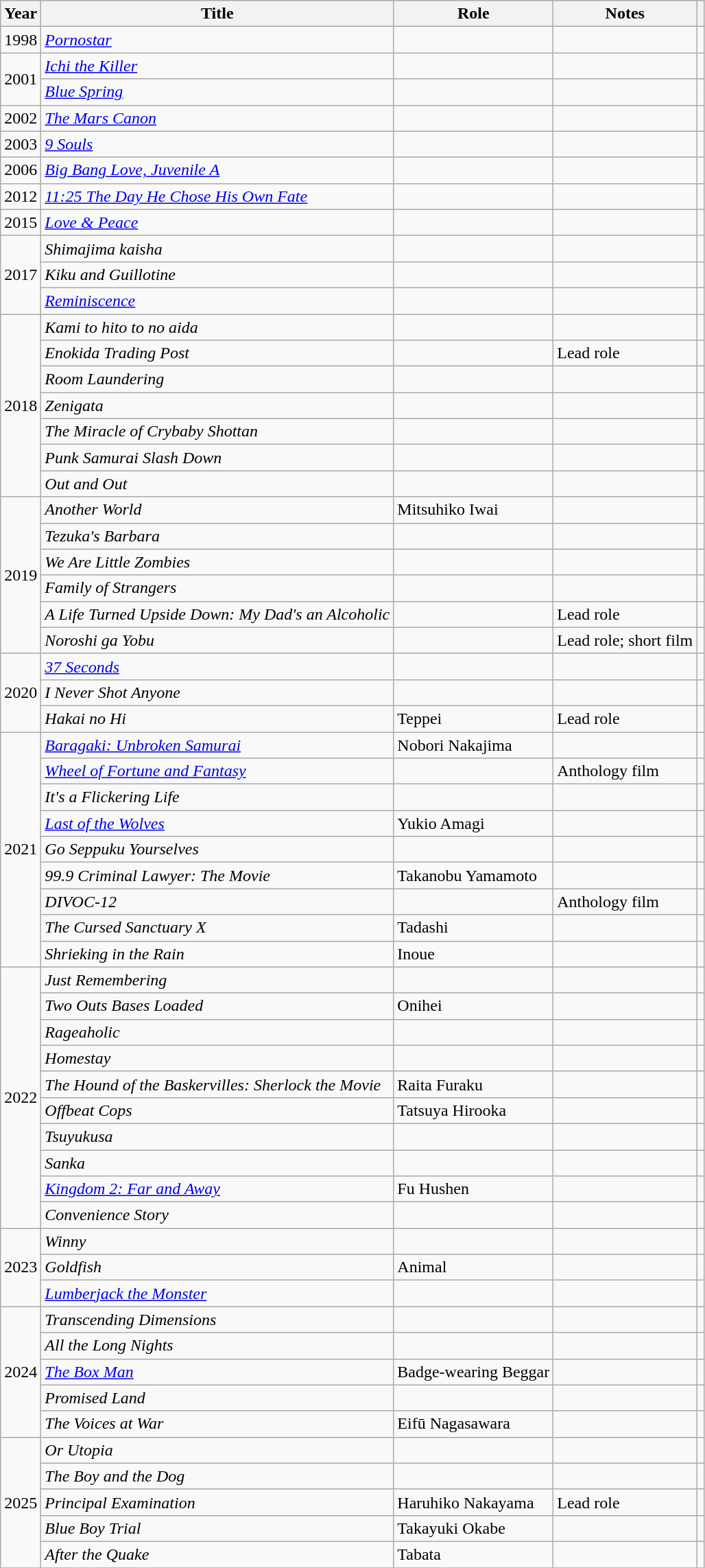<table class="wikitable sortable">
<tr>
<th>Year</th>
<th>Title</th>
<th>Role</th>
<th class="unsortable">Notes</th>
<th class="unsortable"></th>
</tr>
<tr>
<td>1998</td>
<td><em><a href='#'>Pornostar</a></em></td>
<td></td>
<td></td>
<td></td>
</tr>
<tr>
<td rowspan=2>2001</td>
<td><em><a href='#'>Ichi the Killer</a></em></td>
<td></td>
<td></td>
<td></td>
</tr>
<tr>
<td><em><a href='#'>Blue Spring</a></em></td>
<td></td>
<td></td>
<td></td>
</tr>
<tr>
<td>2002</td>
<td><em><a href='#'>The Mars Canon</a></em></td>
<td></td>
<td></td>
<td></td>
</tr>
<tr>
<td>2003</td>
<td><em><a href='#'>9 Souls</a></em></td>
<td></td>
<td></td>
<td></td>
</tr>
<tr>
<td>2006</td>
<td><em><a href='#'>Big Bang Love, Juvenile A</a></em></td>
<td></td>
<td></td>
<td></td>
</tr>
<tr>
<td>2012</td>
<td><em><a href='#'>11:25 The Day He Chose His Own Fate</a></em></td>
<td></td>
<td></td>
<td></td>
</tr>
<tr>
<td>2015</td>
<td><em><a href='#'>Love & Peace</a></em></td>
<td></td>
<td></td>
<td></td>
</tr>
<tr>
<td rowspan=3>2017</td>
<td><em>Shimajima kaisha</em></td>
<td></td>
<td></td>
<td></td>
</tr>
<tr>
<td><em>Kiku and Guillotine</em></td>
<td></td>
<td></td>
<td></td>
</tr>
<tr>
<td><em><a href='#'>Reminiscence</a></em></td>
<td></td>
<td></td>
<td></td>
</tr>
<tr>
<td rowspan=7>2018</td>
<td><em>Kami to hito to no aida</em></td>
<td></td>
<td></td>
<td></td>
</tr>
<tr>
<td><em>Enokida Trading Post</em></td>
<td></td>
<td>Lead role</td>
<td></td>
</tr>
<tr>
<td><em>Room Laundering</em></td>
<td></td>
<td></td>
<td></td>
</tr>
<tr>
<td><em>Zenigata</em></td>
<td></td>
<td></td>
<td></td>
</tr>
<tr>
<td><em>The Miracle of Crybaby Shottan</em></td>
<td></td>
<td></td>
<td></td>
</tr>
<tr>
<td><em>Punk Samurai Slash Down</em></td>
<td></td>
<td></td>
<td></td>
</tr>
<tr>
<td><em>Out and Out</em></td>
<td></td>
<td></td>
<td></td>
</tr>
<tr>
<td rowspan=6>2019</td>
<td><em>Another World</em></td>
<td>Mitsuhiko Iwai</td>
<td></td>
<td></td>
</tr>
<tr>
<td><em>Tezuka's Barbara</em></td>
<td></td>
<td></td>
<td></td>
</tr>
<tr>
<td><em>We Are Little Zombies</em></td>
<td></td>
<td></td>
<td></td>
</tr>
<tr>
<td><em>Family of Strangers</em></td>
<td></td>
<td></td>
<td></td>
</tr>
<tr>
<td><em>A Life Turned Upside Down: My Dad's an Alcoholic</em></td>
<td></td>
<td>Lead role</td>
<td></td>
</tr>
<tr>
<td><em>Noroshi ga Yobu</em></td>
<td></td>
<td>Lead role; short film</td>
<td></td>
</tr>
<tr>
<td rowspan=3>2020</td>
<td><em><a href='#'>37 Seconds</a></em></td>
<td></td>
<td></td>
<td></td>
</tr>
<tr>
<td><em>I Never Shot Anyone</em></td>
<td></td>
<td></td>
<td></td>
</tr>
<tr>
<td><em>Hakai no Hi</em></td>
<td>Teppei</td>
<td>Lead role</td>
<td></td>
</tr>
<tr>
<td rowspan=9>2021</td>
<td><em><a href='#'>Baragaki: Unbroken Samurai</a></em></td>
<td>Nobori Nakajima</td>
<td></td>
<td></td>
</tr>
<tr>
<td><em><a href='#'>Wheel of Fortune and Fantasy</a></em></td>
<td></td>
<td>Anthology film</td>
<td></td>
</tr>
<tr>
<td><em>It's a Flickering Life</em></td>
<td></td>
<td></td>
<td></td>
</tr>
<tr>
<td><em><a href='#'>Last of the Wolves</a></em></td>
<td>Yukio Amagi</td>
<td></td>
<td></td>
</tr>
<tr>
<td><em>Go Seppuku Yourselves</em></td>
<td></td>
<td></td>
<td></td>
</tr>
<tr>
<td><em>99.9 Criminal Lawyer: The Movie</em></td>
<td>Takanobu Yamamoto</td>
<td></td>
<td></td>
</tr>
<tr>
<td><em>DIVOC-12</em></td>
<td></td>
<td>Anthology film</td>
<td></td>
</tr>
<tr>
<td><em>The Cursed Sanctuary X</em></td>
<td>Tadashi</td>
<td></td>
<td></td>
</tr>
<tr>
<td><em>Shrieking in the Rain</em></td>
<td>Inoue</td>
<td></td>
<td></td>
</tr>
<tr>
<td rowspan=10>2022</td>
<td><em>Just Remembering</em></td>
<td></td>
<td></td>
<td></td>
</tr>
<tr>
<td><em>Two Outs Bases Loaded</em></td>
<td>Onihei</td>
<td></td>
<td></td>
</tr>
<tr>
<td><em>Rageaholic</em></td>
<td></td>
<td></td>
<td></td>
</tr>
<tr>
<td><em>Homestay</em></td>
<td></td>
<td></td>
<td></td>
</tr>
<tr>
<td><em>The Hound of the Baskervilles: Sherlock the Movie</em></td>
<td>Raita Furaku</td>
<td></td>
<td></td>
</tr>
<tr>
<td><em>Offbeat Cops</em></td>
<td>Tatsuya Hirooka</td>
<td></td>
<td></td>
</tr>
<tr>
<td><em>Tsuyukusa</em></td>
<td></td>
<td></td>
<td></td>
</tr>
<tr>
<td><em>Sanka</em></td>
<td></td>
<td></td>
<td></td>
</tr>
<tr>
<td><em><a href='#'>Kingdom 2: Far and Away</a></em></td>
<td>Fu Hushen</td>
<td></td>
<td></td>
</tr>
<tr>
<td><em>Convenience Story</em></td>
<td></td>
<td></td>
<td></td>
</tr>
<tr>
<td rowspan=3>2023</td>
<td><em>Winny</em></td>
<td></td>
<td></td>
<td></td>
</tr>
<tr>
<td><em>Goldfish</em></td>
<td>Animal</td>
<td></td>
<td></td>
</tr>
<tr>
<td><em><a href='#'>Lumberjack the Monster</a></em></td>
<td></td>
<td></td>
<td></td>
</tr>
<tr>
<td rowspan=5>2024</td>
<td><em>Transcending Dimensions</em></td>
<td></td>
<td></td>
<td></td>
</tr>
<tr>
<td><em>All the Long Nights</em></td>
<td></td>
<td></td>
<td></td>
</tr>
<tr>
<td><em><a href='#'>The Box Man</a></em></td>
<td>Badge-wearing Beggar</td>
<td></td>
<td></td>
</tr>
<tr>
<td><em>Promised Land</em></td>
<td></td>
<td></td>
<td></td>
</tr>
<tr>
<td><em>The Voices at War</em></td>
<td>Eifū Nagasawara</td>
<td></td>
<td></td>
</tr>
<tr>
<td rowspan=5>2025</td>
<td><em>Or Utopia</em></td>
<td></td>
<td></td>
<td></td>
</tr>
<tr>
<td><em>The Boy and the Dog</em></td>
<td></td>
<td></td>
<td></td>
</tr>
<tr>
<td><em>Principal Examination</em></td>
<td>Haruhiko Nakayama</td>
<td>Lead role</td>
<td></td>
</tr>
<tr>
<td><em>Blue Boy Trial</em></td>
<td>Takayuki Okabe</td>
<td></td>
<td></td>
</tr>
<tr>
<td><em>After the Quake</em></td>
<td>Tabata</td>
<td></td>
<td></td>
</tr>
<tr>
</tr>
</table>
